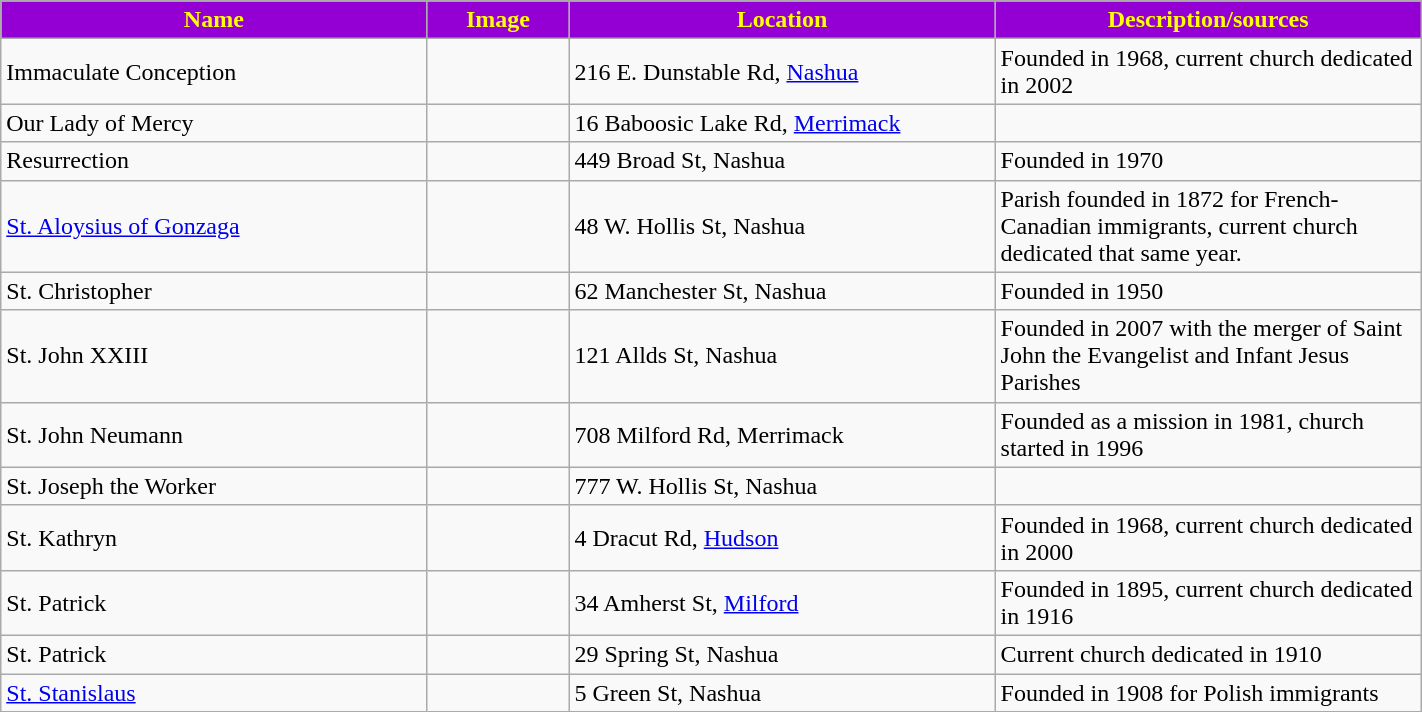<table class="wikitable sortable" style="width:75%">
<tr>
<th style="background:darkviolet; color:yellow;" width="30%"><strong>Name</strong></th>
<th style="background:darkviolet; color:yellow;" width="10%"><strong>Image</strong></th>
<th style="background:darkviolet; color:yellow;" width="30%"><strong>Location</strong></th>
<th style="background:darkviolet; color:yellow;" width="30%"><strong>Description/sources</strong></th>
</tr>
<tr>
<td>Immaculate Conception</td>
<td></td>
<td>216 E. Dunstable Rd, <a href='#'>Nashua</a></td>
<td>Founded in 1968, current church dedicated in 2002</td>
</tr>
<tr>
<td>Our Lady of Mercy</td>
<td></td>
<td>16 Baboosic Lake Rd, <a href='#'>Merrimack</a></td>
<td></td>
</tr>
<tr>
<td>Resurrection</td>
<td></td>
<td>449 Broad St, Nashua</td>
<td>Founded in 1970</td>
</tr>
<tr>
<td><a href='#'>St. Aloysius of Gonzaga</a></td>
<td></td>
<td>48 W. Hollis St, Nashua</td>
<td>Parish founded in 1872 for French-Canadian immigrants, current church dedicated that same year.</td>
</tr>
<tr>
<td>St. Christopher</td>
<td></td>
<td>62 Manchester St, Nashua</td>
<td>Founded in 1950</td>
</tr>
<tr>
<td>St. John XXIII</td>
<td></td>
<td>121 Allds St, Nashua</td>
<td>Founded in 2007 with the merger of Saint John the Evangelist and Infant Jesus Parishes</td>
</tr>
<tr>
<td>St. John Neumann</td>
<td></td>
<td>708 Milford Rd, Merrimack</td>
<td>Founded as a mission in 1981, church started in 1996</td>
</tr>
<tr>
<td>St. Joseph the Worker</td>
<td></td>
<td>777 W. Hollis St, Nashua</td>
<td></td>
</tr>
<tr>
<td>St. Kathryn</td>
<td></td>
<td>4 Dracut Rd, <a href='#'>Hudson</a></td>
<td>Founded in 1968, current church dedicated in 2000</td>
</tr>
<tr>
<td>St. Patrick</td>
<td></td>
<td>34 Amherst St, <a href='#'>Milford</a></td>
<td>Founded in 1895, current church dedicated in 1916</td>
</tr>
<tr>
<td>St. Patrick</td>
<td></td>
<td>29 Spring St, Nashua</td>
<td>Current church dedicated in 1910</td>
</tr>
<tr>
<td><a href='#'>St. Stanislaus</a></td>
<td></td>
<td>5 Green St, Nashua</td>
<td>Founded in 1908 for Polish immigrants</td>
</tr>
</table>
